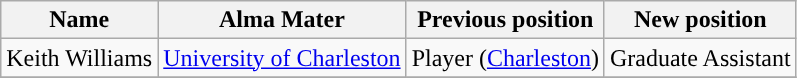<table class="wikitable sortable" border="1">
<tr align=center>
<th>Name</th>
<th>Alma Mater</th>
<th>Previous position</th>
<th>New position</th>
</tr>
<tr>
<td>Keith Williams</td>
<td><a href='#'>University of Charleston</a></td>
<td>Player (<a href='#'>Charleston</a>)</td>
<td>Graduate Assistant</td>
</tr>
<tr>
</tr>
</table>
